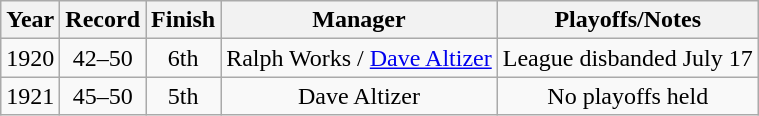<table class="wikitable" style="text-align: center">
<tr>
<th>Year</th>
<th>Record</th>
<th>Finish</th>
<th>Manager</th>
<th>Playoffs/Notes</th>
</tr>
<tr>
<td>1920</td>
<td>42–50</td>
<td>6th</td>
<td>Ralph Works / <a href='#'>Dave Altizer</a></td>
<td>League disbanded July 17</td>
</tr>
<tr>
<td>1921</td>
<td>45–50</td>
<td>5th</td>
<td>Dave Altizer</td>
<td>No playoffs held</td>
</tr>
</table>
